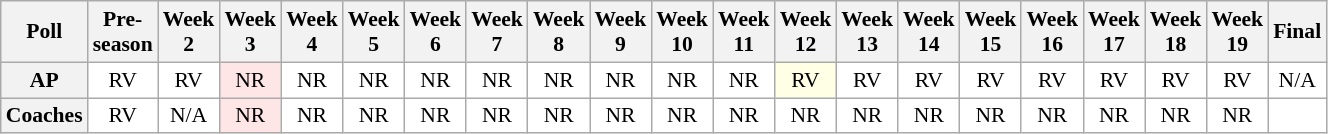<table class="wikitable" style="white-space:nowrap;font-size:90%">
<tr>
<th>Poll</th>
<th>Pre-<br>season</th>
<th>Week<br>2</th>
<th>Week<br>3</th>
<th>Week<br>4</th>
<th>Week<br>5</th>
<th>Week<br>6</th>
<th>Week<br>7</th>
<th>Week<br>8</th>
<th>Week<br>9</th>
<th>Week<br>10</th>
<th>Week<br>11</th>
<th>Week<br>12</th>
<th>Week<br>13</th>
<th>Week<br>14</th>
<th>Week<br>15</th>
<th>Week<br>16</th>
<th>Week<br>17</th>
<th>Week<br>18</th>
<th>Week<br>19</th>
<th>Final</th>
</tr>
<tr style="text-align:center;">
<th>AP</th>
<td style="background:#FFF;">RV</td>
<td style="background:#FFF;">RV</td>
<td style="background:#FFE6E6;">NR</td>
<td style="background:#FFF;">NR</td>
<td style="background:#FFF;">NR</td>
<td style="background:#FFF;">NR</td>
<td style="background:#FFF;">NR</td>
<td style="background:#FFF;">NR</td>
<td style="background:#FFF;">NR</td>
<td style="background:#FFF;">NR</td>
<td style="background:#FFF;">NR</td>
<td style="background:#FFFFE6;">RV</td>
<td style="background:#FFF;">RV</td>
<td style="background:#FFF;">RV</td>
<td style="background:#FFF;">RV</td>
<td style="background:#FFF;">RV</td>
<td style="background:#FFF;">RV</td>
<td style="background:#FFF;">RV</td>
<td style="background:#FFF;">RV</td>
<td style="background:#FFF;">N/A</td>
</tr>
<tr style="text-align:center;">
<th>Coaches</th>
<td style="background:#FFF;">RV</td>
<td style="background:#FFF;">N/A</td>
<td style="background:#FFE6E6;">NR</td>
<td style="background:#FFF;">NR</td>
<td style="background:#FFF;">NR</td>
<td style="background:#FFF;">NR</td>
<td style="background:#FFF;">NR</td>
<td style="background:#FFF;">NR</td>
<td style="background:#FFF;">NR</td>
<td style="background:#FFF;">NR</td>
<td style="background:#FFF;">NR</td>
<td style="background:#FFF;">NR</td>
<td style="background:#FFF;">NR</td>
<td style="background:#FFF;">NR</td>
<td style="background:#FFF;">NR</td>
<td style="background:#FFF;">NR</td>
<td style="background:#FFF;">NR</td>
<td style="background:#FFF;">NR</td>
<td style="background:#FFF;">NR</td>
<td style="background:#FFF;"></td>
</tr>
</table>
